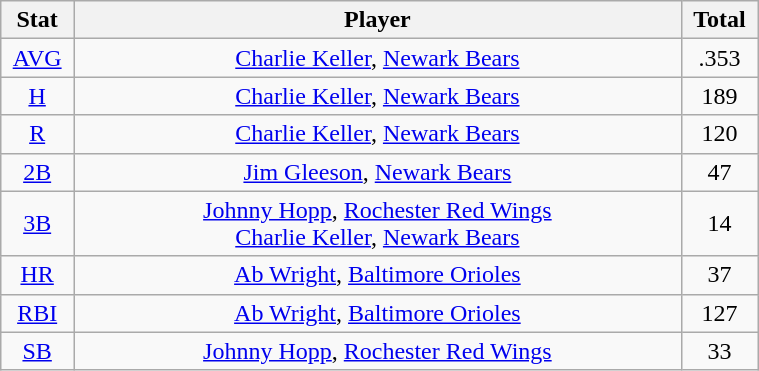<table class="wikitable" width="40%" style="text-align:center;">
<tr>
<th width="5%">Stat</th>
<th width="60%">Player</th>
<th width="5%">Total</th>
</tr>
<tr>
<td><a href='#'>AVG</a></td>
<td><a href='#'>Charlie Keller</a>, <a href='#'>Newark Bears</a></td>
<td>.353</td>
</tr>
<tr>
<td><a href='#'>H</a></td>
<td><a href='#'>Charlie Keller</a>, <a href='#'>Newark Bears</a></td>
<td>189</td>
</tr>
<tr>
<td><a href='#'>R</a></td>
<td><a href='#'>Charlie Keller</a>, <a href='#'>Newark Bears</a></td>
<td>120</td>
</tr>
<tr>
<td><a href='#'>2B</a></td>
<td><a href='#'>Jim Gleeson</a>, <a href='#'>Newark Bears</a></td>
<td>47</td>
</tr>
<tr>
<td><a href='#'>3B</a></td>
<td><a href='#'>Johnny Hopp</a>, <a href='#'>Rochester Red Wings</a> <br> <a href='#'>Charlie Keller</a>, <a href='#'>Newark Bears</a></td>
<td>14</td>
</tr>
<tr>
<td><a href='#'>HR</a></td>
<td><a href='#'>Ab Wright</a>, <a href='#'>Baltimore Orioles</a></td>
<td>37</td>
</tr>
<tr>
<td><a href='#'>RBI</a></td>
<td><a href='#'>Ab Wright</a>, <a href='#'>Baltimore Orioles</a></td>
<td>127</td>
</tr>
<tr>
<td><a href='#'>SB</a></td>
<td><a href='#'>Johnny Hopp</a>, <a href='#'>Rochester Red Wings</a></td>
<td>33</td>
</tr>
</table>
